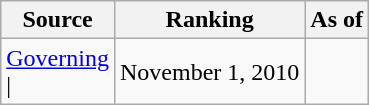<table class="wikitable" style="text-align:center">
<tr>
<th>Source</th>
<th>Ranking</th>
<th>As of</th>
</tr>
<tr>
<td align=left><a href='#'>Governing</a><br>| </td>
<td>November 1, 2010</td>
</tr>
</table>
